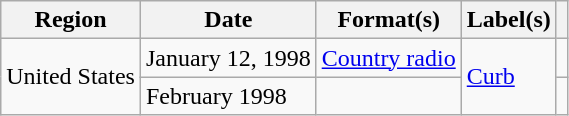<table class="wikitable">
<tr>
<th>Region</th>
<th>Date</th>
<th>Format(s)</th>
<th>Label(s)</th>
<th></th>
</tr>
<tr>
<td rowspan="2">United States</td>
<td>January 12, 1998</td>
<td><a href='#'>Country radio</a></td>
<td rowspan="2"><a href='#'>Curb</a></td>
<td></td>
</tr>
<tr>
<td>February 1998</td>
<td></td>
<td></td>
</tr>
</table>
